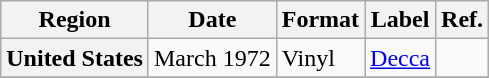<table class="wikitable plainrowheaders">
<tr>
<th scope="col">Region</th>
<th scope="col">Date</th>
<th scope="col">Format</th>
<th scope="col">Label</th>
<th scope="col">Ref.</th>
</tr>
<tr>
<th scope="row">United States</th>
<td>March 1972</td>
<td>Vinyl</td>
<td><a href='#'>Decca</a></td>
<td></td>
</tr>
<tr>
</tr>
</table>
